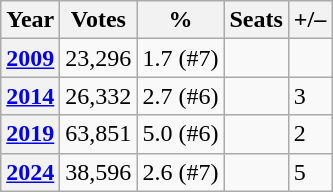<table class=wikitable>
<tr>
<th>Year</th>
<th>Votes</th>
<th>%</th>
<th>Seats</th>
<th>+/–</th>
</tr>
<tr>
<th><a href='#'>2009</a></th>
<td>23,296</td>
<td>1.7 (#7)</td>
<td></td>
<td></td>
</tr>
<tr>
<th><a href='#'>2014</a></th>
<td>26,332</td>
<td>2.7 (#6)</td>
<td></td>
<td> 3</td>
</tr>
<tr>
<th><a href='#'>2019</a></th>
<td>63,851</td>
<td>5.0 (#6)</td>
<td></td>
<td> 2</td>
</tr>
<tr>
<th><a href='#'>2024</a></th>
<td>38,596</td>
<td>2.6 (#7)</td>
<td></td>
<td> 5</td>
</tr>
</table>
